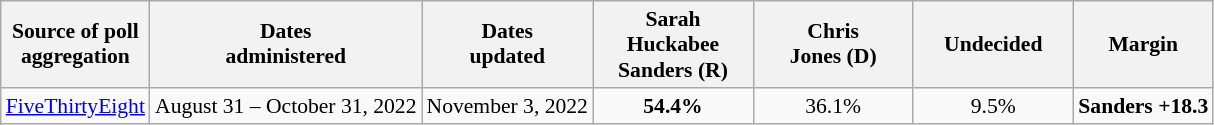<table class="wikitable sortable" style="text-align:center;font-size:90%;line-height:17px">
<tr>
<th>Source of poll<br>aggregation</th>
<th>Dates<br>administered</th>
<th>Dates<br>updated</th>
<th style="width:100px;">Sarah<br>Huckabee<br>Sanders (R)</th>
<th style="width:100px;">Chris<br>Jones (D)</th>
<th style="width:100px;">Undecided<br></th>
<th>Margin</th>
</tr>
<tr>
<td><a href='#'>FiveThirtyEight</a></td>
<td>August 31 – October 31, 2022</td>
<td>November 3, 2022</td>
<td><strong>54.4%</strong></td>
<td>36.1%</td>
<td>9.5%</td>
<td><strong>Sanders +18.3</strong></td>
</tr>
</table>
